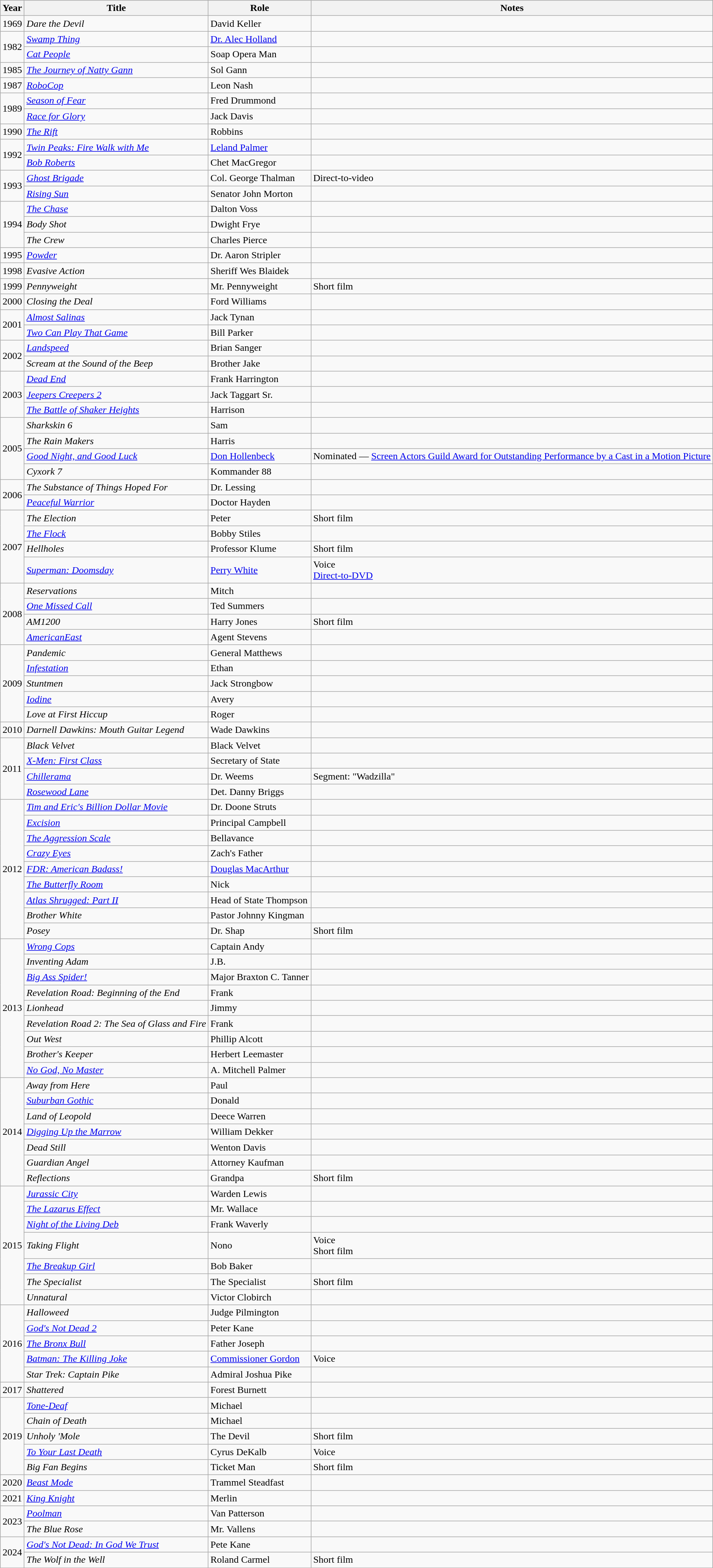<table class="wikitable sortable">
<tr>
<th>Year</th>
<th>Title</th>
<th>Role</th>
<th class="unsortable">Notes</th>
</tr>
<tr>
<td>1969</td>
<td><em>Dare the Devil</em></td>
<td>David Keller</td>
<td></td>
</tr>
<tr>
<td rowspan="2">1982</td>
<td><em><a href='#'>Swamp Thing</a></em></td>
<td><a href='#'>Dr. Alec Holland</a></td>
<td></td>
</tr>
<tr>
<td><em><a href='#'>Cat People</a></em></td>
<td>Soap Opera Man</td>
<td></td>
</tr>
<tr>
<td>1985</td>
<td><em><a href='#'>The Journey of Natty Gann</a></em></td>
<td>Sol Gann</td>
<td></td>
</tr>
<tr>
<td>1987</td>
<td><em><a href='#'>RoboCop</a></em></td>
<td>Leon Nash</td>
<td></td>
</tr>
<tr>
<td rowspan="2">1989</td>
<td><em><a href='#'>Season of Fear</a></em></td>
<td>Fred Drummond</td>
<td></td>
</tr>
<tr>
<td><em><a href='#'>Race for Glory</a></em></td>
<td>Jack Davis</td>
<td></td>
</tr>
<tr>
<td>1990</td>
<td><em><a href='#'>The Rift</a></em></td>
<td>Robbins</td>
<td></td>
</tr>
<tr>
<td rowspan="2">1992</td>
<td><em><a href='#'>Twin Peaks: Fire Walk with Me</a></em></td>
<td><a href='#'>Leland Palmer</a></td>
<td></td>
</tr>
<tr>
<td><em><a href='#'>Bob Roberts</a></em></td>
<td>Chet MacGregor</td>
<td></td>
</tr>
<tr>
<td rowspan="2">1993</td>
<td><em><a href='#'>Ghost Brigade</a></em></td>
<td>Col. George Thalman</td>
<td>Direct-to-video</td>
</tr>
<tr>
<td><em><a href='#'>Rising Sun</a></em></td>
<td>Senator John Morton</td>
<td></td>
</tr>
<tr>
<td rowspan="3">1994</td>
<td><em><a href='#'>The Chase</a></em></td>
<td>Dalton Voss</td>
<td></td>
</tr>
<tr>
<td><em>Body Shot</em></td>
<td>Dwight Frye</td>
<td></td>
</tr>
<tr>
<td><em>The Crew</em></td>
<td>Charles Pierce</td>
<td></td>
</tr>
<tr>
<td>1995</td>
<td><em><a href='#'>Powder</a></em></td>
<td>Dr. Aaron Stripler</td>
<td></td>
</tr>
<tr>
<td>1998</td>
<td><em>Evasive Action</em></td>
<td>Sheriff Wes Blaidek</td>
<td></td>
</tr>
<tr>
<td>1999</td>
<td><em>Pennyweight</em></td>
<td>Mr. Pennyweight</td>
<td>Short film</td>
</tr>
<tr>
<td>2000</td>
<td><em>Closing the Deal</em></td>
<td>Ford Williams</td>
<td></td>
</tr>
<tr>
<td rowspan="2">2001</td>
<td><em><a href='#'>Almost Salinas</a></em></td>
<td>Jack Tynan</td>
<td></td>
</tr>
<tr>
<td><em><a href='#'>Two Can Play That Game</a></em></td>
<td>Bill Parker</td>
<td></td>
</tr>
<tr>
<td rowspan="2">2002</td>
<td><em><a href='#'>Landspeed</a></em></td>
<td>Brian Sanger</td>
<td></td>
</tr>
<tr>
<td><em>Scream at the Sound of the Beep</em></td>
<td>Brother Jake</td>
<td></td>
</tr>
<tr>
<td rowspan="3">2003</td>
<td><em><a href='#'>Dead End</a></em></td>
<td>Frank Harrington</td>
<td></td>
</tr>
<tr>
<td><em><a href='#'>Jeepers Creepers 2</a></em></td>
<td>Jack Taggart Sr.</td>
<td></td>
</tr>
<tr>
<td><em><a href='#'>The Battle of Shaker Heights</a></em></td>
<td>Harrison</td>
<td></td>
</tr>
<tr>
<td rowspan="4">2005</td>
<td><em>Sharkskin 6</em></td>
<td>Sam</td>
<td></td>
</tr>
<tr>
<td><em>The Rain Makers</em></td>
<td>Harris</td>
<td></td>
</tr>
<tr>
<td><em><a href='#'>Good Night, and Good Luck</a></em></td>
<td><a href='#'>Don Hollenbeck</a></td>
<td>Nominated — <a href='#'>Screen Actors Guild Award for Outstanding Performance by a Cast in a Motion Picture</a></td>
</tr>
<tr>
<td><em>Cyxork 7</em></td>
<td>Kommander 88</td>
<td></td>
</tr>
<tr>
<td rowspan="2">2006</td>
<td><em>The Substance of Things Hoped For</em></td>
<td>Dr. Lessing</td>
<td></td>
</tr>
<tr>
<td><em><a href='#'>Peaceful Warrior</a></em></td>
<td>Doctor Hayden</td>
<td></td>
</tr>
<tr>
<td rowspan="4">2007</td>
<td><em>The Election</em></td>
<td>Peter</td>
<td>Short film</td>
</tr>
<tr>
<td><em><a href='#'>The Flock</a></em></td>
<td>Bobby Stiles</td>
<td></td>
</tr>
<tr>
<td><em>Hellholes</em></td>
<td>Professor Klume</td>
<td>Short film</td>
</tr>
<tr>
<td><em><a href='#'>Superman: Doomsday</a></em></td>
<td><a href='#'>Perry White</a></td>
<td>Voice<br><a href='#'>Direct-to-DVD</a></td>
</tr>
<tr>
<td rowspan="4">2008</td>
<td><em>Reservations</em></td>
<td>Mitch</td>
<td></td>
</tr>
<tr>
<td><em><a href='#'>One Missed Call</a></em></td>
<td>Ted Summers</td>
<td></td>
</tr>
<tr>
<td><em>AM1200</em></td>
<td>Harry Jones</td>
<td>Short film</td>
</tr>
<tr>
<td><em><a href='#'>AmericanEast</a></em></td>
<td>Agent Stevens</td>
<td></td>
</tr>
<tr>
<td rowspan="5">2009</td>
<td><em>Pandemic</em></td>
<td>General Matthews</td>
<td></td>
</tr>
<tr>
<td><em><a href='#'>Infestation</a></em></td>
<td>Ethan</td>
<td></td>
</tr>
<tr>
<td><em>Stuntmen</em></td>
<td>Jack Strongbow</td>
<td></td>
</tr>
<tr>
<td><em><a href='#'>Iodine</a></em></td>
<td>Avery</td>
<td></td>
</tr>
<tr>
<td><em>Love at First Hiccup</em></td>
<td>Roger</td>
<td></td>
</tr>
<tr>
<td>2010</td>
<td><em>Darnell Dawkins: Mouth Guitar Legend</em></td>
<td>Wade Dawkins</td>
<td></td>
</tr>
<tr>
<td rowspan="4">2011</td>
<td><em>Black Velvet</em></td>
<td>Black Velvet</td>
<td></td>
</tr>
<tr>
<td><em><a href='#'>X-Men: First Class</a></em></td>
<td>Secretary of State</td>
<td></td>
</tr>
<tr>
<td><em><a href='#'>Chillerama</a></em></td>
<td>Dr. Weems</td>
<td>Segment: "Wadzilla"</td>
</tr>
<tr>
<td><em><a href='#'>Rosewood Lane</a></em></td>
<td>Det. Danny Briggs</td>
<td></td>
</tr>
<tr>
<td rowspan="9">2012</td>
<td><em><a href='#'>Tim and Eric's Billion Dollar Movie</a></em></td>
<td>Dr. Doone Struts</td>
<td></td>
</tr>
<tr>
<td><em><a href='#'>Excision</a></em></td>
<td>Principal Campbell</td>
<td></td>
</tr>
<tr>
<td><em><a href='#'>The Aggression Scale</a></em></td>
<td>Bellavance</td>
<td></td>
</tr>
<tr>
<td><em><a href='#'>Crazy Eyes</a></em></td>
<td>Zach's Father</td>
<td></td>
</tr>
<tr>
<td><em><a href='#'>FDR: American Badass!</a></em></td>
<td><a href='#'>Douglas MacArthur</a></td>
<td></td>
</tr>
<tr>
<td><em><a href='#'>The Butterfly Room</a></em></td>
<td>Nick</td>
<td></td>
</tr>
<tr>
<td><em><a href='#'>Atlas Shrugged: Part II</a></em></td>
<td>Head of State Thompson</td>
<td></td>
</tr>
<tr>
<td><em>Brother White</em></td>
<td>Pastor Johnny Kingman</td>
<td></td>
</tr>
<tr>
<td><em>Posey</em></td>
<td>Dr. Shap</td>
<td>Short film</td>
</tr>
<tr>
<td rowspan="9">2013</td>
<td><em><a href='#'>Wrong Cops</a></em></td>
<td>Captain Andy</td>
<td></td>
</tr>
<tr>
<td><em>Inventing Adam</em></td>
<td>J.B.</td>
<td></td>
</tr>
<tr>
<td><em><a href='#'>Big Ass Spider!</a></em></td>
<td>Major Braxton C. Tanner</td>
<td></td>
</tr>
<tr>
<td><em>Revelation Road: Beginning of the End</em></td>
<td>Frank</td>
<td></td>
</tr>
<tr>
<td><em>Lionhead</em></td>
<td>Jimmy</td>
<td></td>
</tr>
<tr>
<td><em>Revelation Road 2: The Sea of Glass and Fire</em></td>
<td>Frank</td>
<td></td>
</tr>
<tr>
<td><em>Out West</em></td>
<td>Phillip Alcott</td>
<td></td>
</tr>
<tr>
<td><em>Brother's Keeper</em></td>
<td>Herbert Leemaster</td>
<td></td>
</tr>
<tr>
<td><em><a href='#'>No God, No Master</a></em></td>
<td>A. Mitchell Palmer</td>
<td></td>
</tr>
<tr>
<td rowspan="7">2014</td>
<td><em>Away from Here</em></td>
<td>Paul</td>
<td></td>
</tr>
<tr>
<td><em><a href='#'>Suburban Gothic</a></em></td>
<td>Donald</td>
<td></td>
</tr>
<tr>
<td><em>Land of Leopold</em></td>
<td>Deece Warren</td>
<td></td>
</tr>
<tr>
<td><em><a href='#'>Digging Up the Marrow</a></em></td>
<td>William Dekker</td>
<td></td>
</tr>
<tr>
<td><em>Dead Still</em></td>
<td>Wenton Davis</td>
<td></td>
</tr>
<tr>
<td><em>Guardian Angel</em></td>
<td>Attorney Kaufman</td>
<td></td>
</tr>
<tr>
<td><em>Reflections</em></td>
<td>Grandpa</td>
<td>Short film</td>
</tr>
<tr>
<td rowspan="7">2015</td>
<td><em><a href='#'>Jurassic City</a></em></td>
<td>Warden Lewis</td>
<td></td>
</tr>
<tr>
<td><em><a href='#'>The Lazarus Effect</a></em></td>
<td>Mr. Wallace</td>
<td></td>
</tr>
<tr>
<td><em><a href='#'>Night of the Living Deb</a></em></td>
<td>Frank Waverly</td>
<td></td>
</tr>
<tr>
<td><em>Taking Flight</em></td>
<td>Nono</td>
<td>Voice<br>Short film</td>
</tr>
<tr>
<td><em><a href='#'>The Breakup Girl</a></em></td>
<td>Bob Baker</td>
<td></td>
</tr>
<tr>
<td><em>The Specialist</em></td>
<td>The Specialist</td>
<td>Short film</td>
</tr>
<tr>
<td><em>Unnatural</em></td>
<td>Victor Clobirch</td>
<td></td>
</tr>
<tr>
<td rowspan="5">2016</td>
<td><em>Halloweed</em></td>
<td>Judge Pilmington</td>
<td></td>
</tr>
<tr>
<td><em><a href='#'>God's Not Dead 2</a></em></td>
<td>Peter Kane</td>
<td></td>
</tr>
<tr>
<td><em><a href='#'>The Bronx Bull</a></em></td>
<td>Father Joseph</td>
<td></td>
</tr>
<tr>
<td><em><a href='#'>Batman: The Killing Joke</a></em></td>
<td><a href='#'>Commissioner Gordon</a></td>
<td>Voice</td>
</tr>
<tr>
<td><em>Star Trek: Captain Pike</em></td>
<td>Admiral Joshua Pike</td>
<td></td>
</tr>
<tr>
<td>2017</td>
<td><em>Shattered</em></td>
<td>Forest Burnett</td>
<td></td>
</tr>
<tr>
<td rowspan="5">2019</td>
<td><em><a href='#'>Tone-Deaf</a></em></td>
<td>Michael</td>
<td></td>
</tr>
<tr>
<td><em>Chain of Death</em></td>
<td>Michael</td>
<td></td>
</tr>
<tr>
<td><em>Unholy 'Mole</em></td>
<td>The Devil</td>
<td>Short film</td>
</tr>
<tr>
<td><em><a href='#'>To Your Last Death</a></em></td>
<td>Cyrus DeKalb</td>
<td>Voice</td>
</tr>
<tr>
<td><em>Big Fan Begins</em></td>
<td>Ticket Man</td>
<td>Short film</td>
</tr>
<tr>
<td>2020</td>
<td><em><a href='#'>Beast Mode</a></em></td>
<td>Trammel Steadfast</td>
<td></td>
</tr>
<tr>
<td>2021</td>
<td><em><a href='#'>King Knight</a></em></td>
<td>Merlin</td>
<td></td>
</tr>
<tr>
<td rowspan="2">2023</td>
<td><em><a href='#'>Poolman</a></em></td>
<td>Van Patterson</td>
<td></td>
</tr>
<tr>
<td><em>The Blue Rose</em></td>
<td>Mr. Vallens</td>
<td></td>
</tr>
<tr>
<td rowspan="2">2024</td>
<td><em><a href='#'>God's Not Dead: In God We Trust</a></em></td>
<td>Pete Kane</td>
<td></td>
</tr>
<tr>
<td><em>The Wolf in the Well</em></td>
<td>Roland Carmel</td>
<td>Short film</td>
</tr>
</table>
